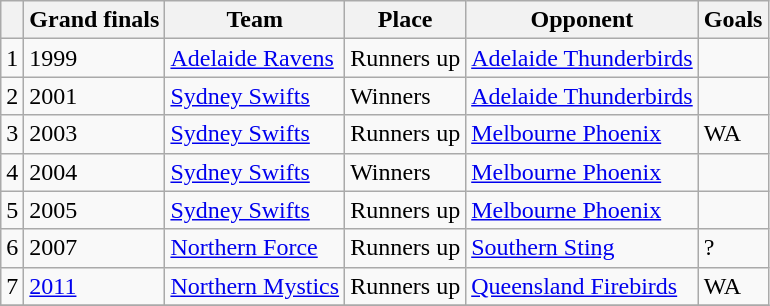<table class="wikitable collapsible">
<tr>
<th></th>
<th>Grand finals</th>
<th>Team</th>
<th>Place</th>
<th>Opponent</th>
<th>Goals</th>
</tr>
<tr>
<td>1</td>
<td>1999</td>
<td><a href='#'>Adelaide Ravens</a></td>
<td>Runners up</td>
<td><a href='#'>Adelaide Thunderbirds</a></td>
<td></td>
</tr>
<tr>
<td>2</td>
<td>2001</td>
<td><a href='#'>Sydney Swifts</a></td>
<td>Winners</td>
<td><a href='#'>Adelaide Thunderbirds</a></td>
<td></td>
</tr>
<tr>
<td>3</td>
<td>2003</td>
<td><a href='#'>Sydney Swifts</a></td>
<td>Runners up</td>
<td><a href='#'>Melbourne Phoenix</a></td>
<td>WA</td>
</tr>
<tr>
<td>4</td>
<td>2004</td>
<td><a href='#'>Sydney Swifts</a></td>
<td>Winners</td>
<td><a href='#'>Melbourne Phoenix</a></td>
<td></td>
</tr>
<tr>
<td>5</td>
<td>2005</td>
<td><a href='#'>Sydney Swifts</a></td>
<td>Runners up</td>
<td><a href='#'>Melbourne Phoenix</a></td>
<td></td>
</tr>
<tr>
<td>6</td>
<td>2007</td>
<td><a href='#'>Northern Force</a></td>
<td>Runners up</td>
<td><a href='#'>Southern Sting</a></td>
<td>?</td>
</tr>
<tr>
<td>7</td>
<td><a href='#'>2011</a></td>
<td><a href='#'>Northern Mystics</a></td>
<td>Runners up</td>
<td><a href='#'>Queensland Firebirds</a></td>
<td>WA</td>
</tr>
<tr>
</tr>
</table>
